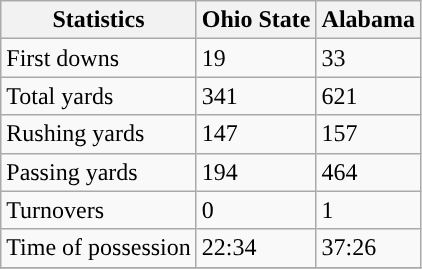<table class="wikitable" style="float: left;">
<tr>
<th>Statistics</th>
<th>Ohio State</th>
<th>Alabama</th>
</tr>
<tr>
<td>First downs</td>
<td>19</td>
<td>33</td>
</tr>
<tr>
<td>Total yards</td>
<td>341</td>
<td>621</td>
</tr>
<tr>
<td>Rushing yards</td>
<td>147</td>
<td>157</td>
</tr>
<tr>
<td>Passing yards</td>
<td>194</td>
<td>464</td>
</tr>
<tr>
<td>Turnovers</td>
<td>0</td>
<td>1</td>
</tr>
<tr>
<td>Time of possession</td>
<td>22:34</td>
<td>37:26</td>
</tr>
<tr>
</tr>
</table>
